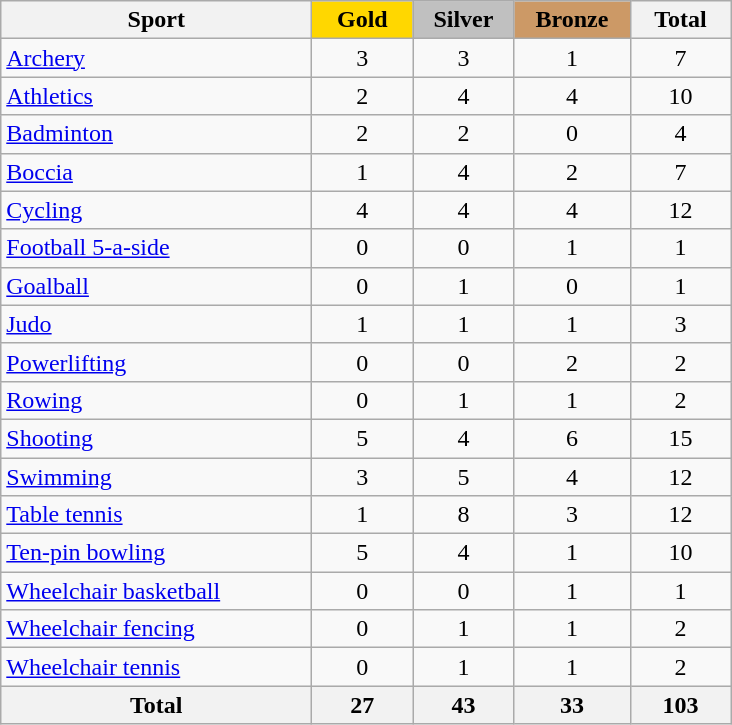<table class="wikitable sortable" style="text-align:center;">
<tr>
<th width=200>Sport</th>
<td bgcolor=gold width=60><strong>Gold</strong></td>
<td bgcolor=silver width=60><strong>Silver</strong></td>
<td bgcolor=#cc9966 width=70><strong>Bronze</strong></td>
<th width=60>Total</th>
</tr>
<tr>
<td align=left><a href='#'>Archery</a></td>
<td>3</td>
<td>3</td>
<td>1</td>
<td>7</td>
</tr>
<tr>
<td align=left><a href='#'>Athletics</a></td>
<td>2</td>
<td>4</td>
<td>4</td>
<td>10</td>
</tr>
<tr>
<td align=left><a href='#'>Badminton</a></td>
<td>2</td>
<td>2</td>
<td>0</td>
<td>4</td>
</tr>
<tr>
<td align=left><a href='#'>Boccia</a></td>
<td>1</td>
<td>4</td>
<td>2</td>
<td>7</td>
</tr>
<tr>
<td align=left><a href='#'>Cycling</a></td>
<td>4</td>
<td>4</td>
<td>4</td>
<td>12</td>
</tr>
<tr>
<td align=left><a href='#'>Football 5-a-side</a></td>
<td>0</td>
<td>0</td>
<td>1</td>
<td>1</td>
</tr>
<tr>
<td align=left><a href='#'>Goalball</a></td>
<td>0</td>
<td>1</td>
<td>0</td>
<td>1</td>
</tr>
<tr>
<td align=left><a href='#'>Judo</a></td>
<td>1</td>
<td>1</td>
<td>1</td>
<td>3</td>
</tr>
<tr>
<td align=left><a href='#'>Powerlifting</a></td>
<td>0</td>
<td>0</td>
<td>2</td>
<td>2</td>
</tr>
<tr>
<td align=left><a href='#'>Rowing</a></td>
<td>0</td>
<td>1</td>
<td>1</td>
<td>2</td>
</tr>
<tr>
<td align=left><a href='#'>Shooting</a></td>
<td>5</td>
<td>4</td>
<td>6</td>
<td>15</td>
</tr>
<tr>
<td align=left><a href='#'>Swimming</a></td>
<td>3</td>
<td>5</td>
<td>4</td>
<td>12</td>
</tr>
<tr>
<td align=left><a href='#'>Table tennis</a></td>
<td>1</td>
<td>8</td>
<td>3</td>
<td>12</td>
</tr>
<tr>
<td align=left><a href='#'>Ten-pin bowling</a></td>
<td>5</td>
<td>4</td>
<td>1</td>
<td>10</td>
</tr>
<tr>
<td align=left><a href='#'>Wheelchair basketball</a></td>
<td>0</td>
<td>0</td>
<td>1</td>
<td>1</td>
</tr>
<tr>
<td align=left><a href='#'>Wheelchair fencing</a></td>
<td>0</td>
<td>1</td>
<td>1</td>
<td>2</td>
</tr>
<tr>
<td align=left><a href='#'>Wheelchair tennis</a></td>
<td>0</td>
<td>1</td>
<td>1</td>
<td>2</td>
</tr>
<tr>
<th>Total</th>
<th>27</th>
<th>43</th>
<th>33</th>
<th>103</th>
</tr>
</table>
